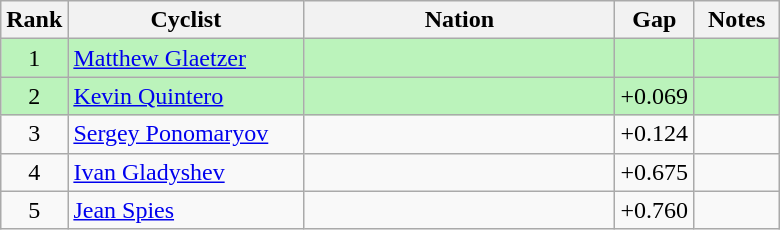<table class="wikitable" style="text-align:center">
<tr>
<th width=30>Rank</th>
<th width=150>Cyclist</th>
<th width=200>Nation</th>
<th width=30>Gap</th>
<th width=50>Notes</th>
</tr>
<tr bgcolor=#bbf3bb>
<td>1</td>
<td align=left><a href='#'>Matthew Glaetzer</a></td>
<td align=left></td>
<td></td>
<td></td>
</tr>
<tr bgcolor=#bbf3bb>
<td>2</td>
<td align=left><a href='#'>Kevin Quintero</a></td>
<td align=left></td>
<td>+0.069</td>
<td></td>
</tr>
<tr>
<td>3</td>
<td align=left><a href='#'>Sergey Ponomaryov</a></td>
<td align=left></td>
<td>+0.124</td>
<td></td>
</tr>
<tr>
<td>4</td>
<td align=left><a href='#'>Ivan Gladyshev</a></td>
<td align=left></td>
<td>+0.675</td>
<td></td>
</tr>
<tr>
<td>5</td>
<td align=left><a href='#'>Jean Spies</a></td>
<td align=left></td>
<td>+0.760</td>
<td></td>
</tr>
</table>
